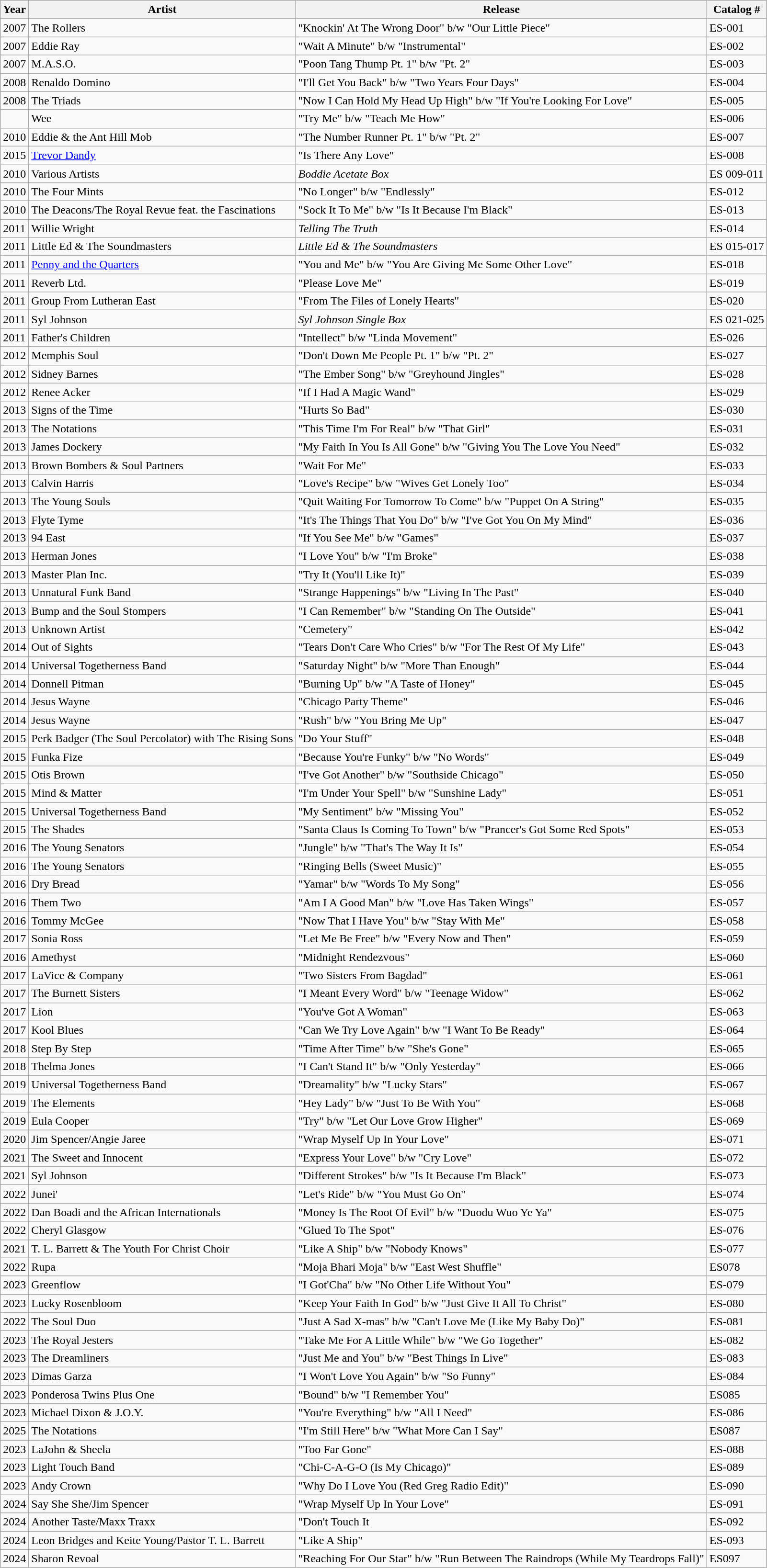<table class="wikitable sortable">
<tr>
<th>Year</th>
<th>Artist</th>
<th>Release</th>
<th>Catalog #</th>
</tr>
<tr>
<td>2007</td>
<td>The Rollers</td>
<td>"Knockin' At The Wrong Door" b/w "Our Little Piece"</td>
<td>ES-001</td>
</tr>
<tr>
<td>2007</td>
<td>Eddie Ray</td>
<td>"Wait A Minute" b/w "Instrumental"</td>
<td>ES-002</td>
</tr>
<tr>
<td>2007</td>
<td>M.A.S.O.</td>
<td>"Poon Tang Thump Pt. 1" b/w "Pt. 2"</td>
<td>ES-003</td>
</tr>
<tr>
<td>2008</td>
<td>Renaldo Domino</td>
<td>"I'll Get You Back" b/w "Two Years Four Days"</td>
<td>ES-004</td>
</tr>
<tr>
<td>2008</td>
<td>The Triads</td>
<td>"Now I Can Hold My Head Up High" b/w "If You're Looking For Love"</td>
<td>ES-005</td>
</tr>
<tr>
<td></td>
<td>Wee</td>
<td>"Try Me" b/w "Teach Me How"</td>
<td>ES-006</td>
</tr>
<tr>
<td>2010</td>
<td>Eddie & the Ant Hill Mob</td>
<td>"The Number Runner Pt. 1" b/w "Pt. 2"</td>
<td>ES-007</td>
</tr>
<tr>
<td>2015</td>
<td><a href='#'>Trevor Dandy</a></td>
<td>"Is There Any Love"</td>
<td>ES-008</td>
</tr>
<tr>
<td>2010</td>
<td>Various Artists</td>
<td><em>Boddie Acetate Box</em></td>
<td>ES 009-011</td>
</tr>
<tr>
<td>2010</td>
<td>The Four Mints</td>
<td>"No Longer" b/w "Endlessly"</td>
<td>ES-012</td>
</tr>
<tr>
<td>2010</td>
<td>The Deacons/The Royal Revue feat. the Fascinations</td>
<td>"Sock It To Me" b/w "Is It Because I'm Black"</td>
<td>ES-013</td>
</tr>
<tr>
<td>2011</td>
<td>Willie Wright</td>
<td><em>Telling The Truth</em></td>
<td>ES-014</td>
</tr>
<tr>
<td>2011</td>
<td>Little Ed & The Soundmasters</td>
<td><em>Little Ed & The Soundmasters</em></td>
<td>ES 015-017</td>
</tr>
<tr>
<td>2011</td>
<td><a href='#'>Penny and the Quarters</a></td>
<td>"You and Me" b/w "You Are Giving Me Some Other Love"</td>
<td>ES-018</td>
</tr>
<tr>
<td>2011</td>
<td>Reverb Ltd.</td>
<td>"Please Love Me"</td>
<td>ES-019</td>
</tr>
<tr>
<td>2011</td>
<td>Group From Lutheran East</td>
<td>"From The Files of Lonely Hearts"</td>
<td>ES-020</td>
</tr>
<tr>
<td>2011</td>
<td>Syl Johnson</td>
<td><em>Syl Johnson Single Box</em></td>
<td>ES 021-025</td>
</tr>
<tr>
<td>2011</td>
<td>Father's Children</td>
<td>"Intellect" b/w "Linda Movement"</td>
<td>ES-026</td>
</tr>
<tr>
<td>2012</td>
<td>Memphis Soul</td>
<td>"Don't Down Me People Pt. 1" b/w "Pt. 2"</td>
<td>ES-027</td>
</tr>
<tr>
<td>2012</td>
<td>Sidney Barnes</td>
<td>"The Ember Song" b/w "Greyhound Jingles"</td>
<td>ES-028</td>
</tr>
<tr>
<td>2012</td>
<td>Renee Acker</td>
<td>"If I Had A Magic Wand"</td>
<td>ES-029</td>
</tr>
<tr>
<td>2013</td>
<td>Signs of the Time</td>
<td>"Hurts So Bad"</td>
<td>ES-030</td>
</tr>
<tr>
<td>2013</td>
<td>The Notations</td>
<td>"This Time I'm For Real" b/w "That Girl"</td>
<td>ES-031</td>
</tr>
<tr>
<td>2013</td>
<td>James Dockery</td>
<td>"My Faith In You Is All Gone" b/w "Giving You The Love You Need"</td>
<td>ES-032</td>
</tr>
<tr>
<td>2013</td>
<td>Brown Bombers & Soul Partners</td>
<td>"Wait For Me"</td>
<td>ES-033</td>
</tr>
<tr>
<td>2013</td>
<td>Calvin Harris</td>
<td>"Love's Recipe" b/w "Wives Get Lonely Too"</td>
<td>ES-034</td>
</tr>
<tr>
<td>2013</td>
<td>The Young Souls</td>
<td>"Quit Waiting For Tomorrow To Come" b/w "Puppet On A String"</td>
<td>ES-035</td>
</tr>
<tr>
<td>2013</td>
<td>Flyte Tyme</td>
<td>"It's The Things That You Do" b/w "I've Got You On My Mind"</td>
<td>ES-036</td>
</tr>
<tr>
<td>2013</td>
<td>94 East</td>
<td>"If You See Me" b/w "Games"</td>
<td>ES-037</td>
</tr>
<tr>
<td>2013</td>
<td>Herman Jones</td>
<td>"I Love You" b/w "I'm Broke"</td>
<td>ES-038</td>
</tr>
<tr>
<td>2013</td>
<td>Master Plan Inc.</td>
<td>"Try It (You'll Like It)"</td>
<td>ES-039</td>
</tr>
<tr>
<td>2013</td>
<td>Unnatural Funk Band</td>
<td>"Strange Happenings" b/w "Living In The Past"</td>
<td>ES-040</td>
</tr>
<tr>
<td>2013</td>
<td>Bump and the Soul Stompers</td>
<td>"I Can Remember" b/w "Standing On The Outside"</td>
<td>ES-041</td>
</tr>
<tr>
<td>2013</td>
<td>Unknown Artist</td>
<td>"Cemetery"</td>
<td>ES-042</td>
</tr>
<tr>
<td>2014</td>
<td>Out of Sights</td>
<td>"Tears Don't Care Who Cries" b/w "For The Rest Of My Life"</td>
<td>ES-043</td>
</tr>
<tr>
<td>2014</td>
<td>Universal Togetherness Band</td>
<td>"Saturday Night" b/w "More Than Enough"</td>
<td>ES-044</td>
</tr>
<tr>
<td>2014</td>
<td>Donnell Pitman</td>
<td>"Burning Up" b/w "A Taste of Honey"</td>
<td>ES-045</td>
</tr>
<tr>
<td>2014</td>
<td>Jesus Wayne</td>
<td>"Chicago Party Theme"</td>
<td>ES-046</td>
</tr>
<tr>
<td>2014</td>
<td>Jesus Wayne</td>
<td>"Rush" b/w "You Bring Me Up"</td>
<td>ES-047</td>
</tr>
<tr>
<td>2015</td>
<td>Perk Badger (The Soul Percolator) with The Rising Sons</td>
<td>"Do Your Stuff"</td>
<td>ES-048</td>
</tr>
<tr>
<td>2015</td>
<td>Funka Fize</td>
<td>"Because You're Funky" b/w "No Words"</td>
<td>ES-049</td>
</tr>
<tr>
<td>2015</td>
<td>Otis Brown</td>
<td>"I've Got Another" b/w "Southside Chicago"</td>
<td>ES-050</td>
</tr>
<tr>
<td>2015</td>
<td>Mind & Matter</td>
<td>"I'm Under Your Spell" b/w "Sunshine Lady"</td>
<td>ES-051</td>
</tr>
<tr>
<td>2015</td>
<td>Universal Togetherness Band</td>
<td>"My Sentiment" b/w "Missing You"</td>
<td>ES-052</td>
</tr>
<tr>
<td>2015</td>
<td>The Shades</td>
<td>"Santa Claus Is Coming To Town" b/w "Prancer's Got Some Red Spots"</td>
<td>ES-053</td>
</tr>
<tr>
<td>2016</td>
<td>The Young Senators</td>
<td>"Jungle" b/w "That's The Way It Is"</td>
<td>ES-054</td>
</tr>
<tr>
<td>2016</td>
<td>The Young Senators</td>
<td>"Ringing Bells (Sweet Music)"</td>
<td>ES-055</td>
</tr>
<tr>
<td>2016</td>
<td>Dry Bread</td>
<td>"Yamar" b/w "Words To My Song"</td>
<td>ES-056</td>
</tr>
<tr>
<td>2016</td>
<td>Them Two</td>
<td>"Am I A Good Man" b/w "Love Has Taken Wings"</td>
<td>ES-057</td>
</tr>
<tr>
<td>2016</td>
<td>Tommy McGee</td>
<td>"Now That I Have You" b/w "Stay With Me"</td>
<td>ES-058</td>
</tr>
<tr>
<td>2017</td>
<td>Sonia Ross</td>
<td>"Let Me Be Free" b/w "Every Now and Then"</td>
<td>ES-059</td>
</tr>
<tr>
<td>2016</td>
<td>Amethyst</td>
<td>"Midnight Rendezvous"</td>
<td>ES-060</td>
</tr>
<tr>
<td>2017</td>
<td>LaVice & Company</td>
<td>"Two Sisters From Bagdad"</td>
<td>ES-061</td>
</tr>
<tr>
<td>2017</td>
<td>The Burnett Sisters</td>
<td>"I Meant Every Word" b/w "Teenage Widow"</td>
<td>ES-062</td>
</tr>
<tr>
<td>2017</td>
<td>Lion</td>
<td>"You've Got A Woman"</td>
<td>ES-063</td>
</tr>
<tr>
<td>2017</td>
<td>Kool Blues</td>
<td>"Can We Try Love Again" b/w "I Want To Be Ready"</td>
<td>ES-064</td>
</tr>
<tr>
<td>2018</td>
<td>Step By Step</td>
<td>"Time After Time" b/w "She's Gone"</td>
<td>ES-065</td>
</tr>
<tr>
<td>2018</td>
<td>Thelma Jones</td>
<td>"I Can't Stand It" b/w "Only Yesterday"</td>
<td>ES-066</td>
</tr>
<tr>
<td>2019</td>
<td>Universal Togetherness Band</td>
<td>"Dreamality" b/w "Lucky Stars"</td>
<td>ES-067</td>
</tr>
<tr>
<td>2019</td>
<td>The Elements</td>
<td>"Hey Lady" b/w "Just To Be With You"</td>
<td>ES-068</td>
</tr>
<tr>
<td>2019</td>
<td>Eula Cooper</td>
<td>"Try" b/w "Let Our Love Grow Higher"</td>
<td>ES-069</td>
</tr>
<tr>
<td>2020</td>
<td>Jim Spencer/Angie Jaree</td>
<td>"Wrap Myself Up In Your Love"</td>
<td>ES-071</td>
</tr>
<tr>
<td>2021</td>
<td>The Sweet and Innocent</td>
<td>"Express Your Love" b/w "Cry Love"</td>
<td>ES-072</td>
</tr>
<tr>
<td>2021</td>
<td>Syl Johnson</td>
<td>"Different Strokes" b/w "Is It Because I'm Black"</td>
<td>ES-073</td>
</tr>
<tr>
<td>2022</td>
<td>Junei'</td>
<td>"Let's Ride" b/w "You Must Go On"</td>
<td>ES-074</td>
</tr>
<tr>
<td>2022</td>
<td>Dan Boadi and the African Internationals</td>
<td>"Money Is The Root Of Evil" b/w "Duodu Wuo Ye Ya"</td>
<td>ES-075</td>
</tr>
<tr>
<td>2022</td>
<td>Cheryl Glasgow</td>
<td>"Glued To The Spot"</td>
<td>ES-076</td>
</tr>
<tr>
<td>2021</td>
<td>T. L. Barrett & The Youth For Christ Choir</td>
<td>"Like A Ship" b/w "Nobody Knows"</td>
<td>ES-077</td>
</tr>
<tr>
<td>2022</td>
<td>Rupa</td>
<td>"Moja Bhari Moja" b/w "East West Shuffle"</td>
<td>ES078</td>
</tr>
<tr>
<td>2023</td>
<td>Greenflow</td>
<td>"I Got'Cha" b/w "No Other Life Without You"</td>
<td>ES-079</td>
</tr>
<tr>
<td>2023</td>
<td>Lucky Rosenbloom</td>
<td>"Keep Your Faith In God" b/w "Just Give It All To Christ"</td>
<td>ES-080</td>
</tr>
<tr>
<td>2022</td>
<td>The Soul Duo</td>
<td>"Just A Sad X-mas" b/w "Can't Love Me (Like My Baby Do)"</td>
<td>ES-081</td>
</tr>
<tr>
<td>2023</td>
<td>The Royal Jesters</td>
<td>"Take Me For A Little While" b/w "We Go Together"</td>
<td>ES-082</td>
</tr>
<tr>
<td>2023</td>
<td>The Dreamliners</td>
<td>"Just Me and You" b/w "Best Things In Live"</td>
<td>ES-083</td>
</tr>
<tr>
<td>2023</td>
<td>Dimas Garza</td>
<td>"I Won't Love You Again" b/w "So Funny"</td>
<td>ES-084</td>
</tr>
<tr>
<td>2023</td>
<td>Ponderosa Twins Plus One</td>
<td>"Bound" b/w "I Remember You"</td>
<td>ES085</td>
</tr>
<tr>
<td>2023</td>
<td>Michael Dixon & J.O.Y.</td>
<td>"You're Everything" b/w "All I Need"</td>
<td>ES-086</td>
</tr>
<tr>
<td>2025</td>
<td>The Notations</td>
<td>"I'm Still Here" b/w "What More Can I Say"</td>
<td>ES087</td>
</tr>
<tr>
<td>2023</td>
<td>LaJohn & Sheela</td>
<td>"Too Far Gone"</td>
<td>ES-088</td>
</tr>
<tr>
<td>2023</td>
<td>Light Touch Band</td>
<td>"Chi-C-A-G-O (Is My Chicago)"</td>
<td>ES-089</td>
</tr>
<tr>
<td>2023</td>
<td>Andy Crown</td>
<td>"Why Do I Love You (Red Greg Radio Edit)"</td>
<td>ES-090</td>
</tr>
<tr>
<td>2024</td>
<td>Say She She/Jim Spencer</td>
<td>"Wrap Myself Up In Your Love"</td>
<td>ES-091</td>
</tr>
<tr>
<td>2024</td>
<td>Another Taste/Maxx Traxx</td>
<td>"Don't Touch It</td>
<td>ES-092</td>
</tr>
<tr>
<td>2024</td>
<td>Leon Bridges and Keite Young/Pastor T. L. Barrett</td>
<td>"Like A Ship"</td>
<td>ES-093</td>
</tr>
<tr>
<td>2024</td>
<td>Sharon Revoal</td>
<td>"Reaching For Our Star" b/w "Run Between The Raindrops (While My Teardrops Fall)"</td>
<td>ES097</td>
</tr>
</table>
